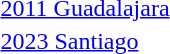<table>
<tr>
<td><a href='#'>2011 Guadalajara</a><br></td>
<td></td>
<td></td>
<td></td>
</tr>
<tr>
<td><a href='#'>2023 Santiago</a><br></td>
<td></td>
<td></td>
<td></td>
</tr>
</table>
